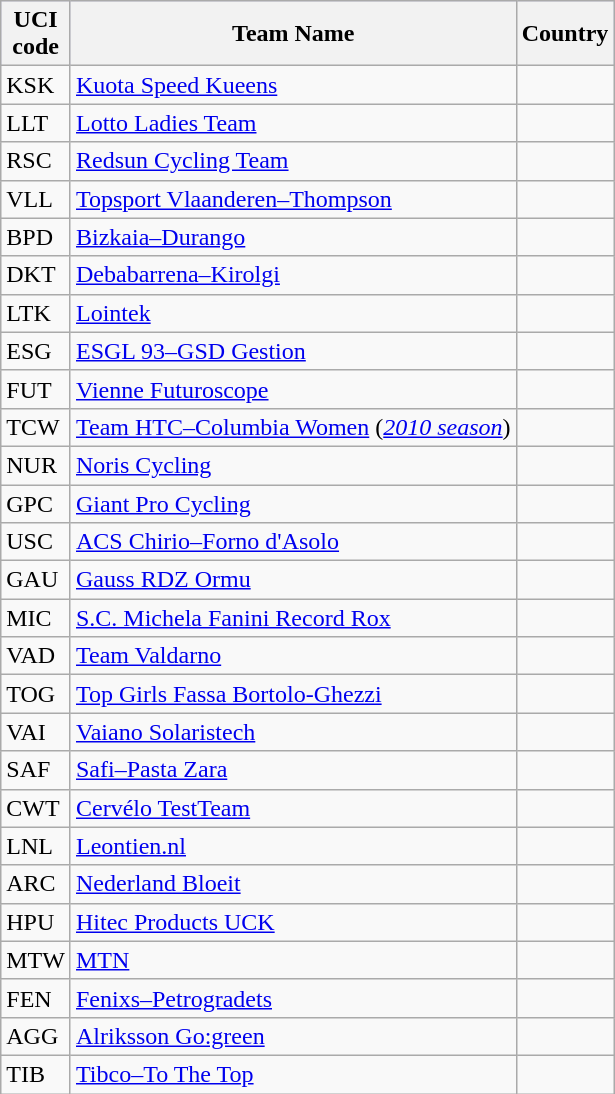<table Class=wikitable>
<tr Style=background:#ccccff;>
<th>UCI<br>code</th>
<th>Team Name</th>
<th>Country</th>
</tr>
<tr>
<td>KSK</td>
<td><a href='#'>Kuota Speed Kueens</a></td>
<td></td>
</tr>
<tr>
<td>LLT</td>
<td><a href='#'>Lotto Ladies Team</a></td>
<td></td>
</tr>
<tr>
<td>RSC</td>
<td><a href='#'>Redsun Cycling Team</a></td>
<td></td>
</tr>
<tr>
<td>VLL</td>
<td><a href='#'>Topsport Vlaanderen–Thompson</a></td>
<td></td>
</tr>
<tr>
<td>BPD</td>
<td><a href='#'>Bizkaia–Durango</a></td>
<td></td>
</tr>
<tr>
<td>DKT</td>
<td><a href='#'>Debabarrena–Kirolgi</a></td>
<td></td>
</tr>
<tr>
<td>LTK</td>
<td><a href='#'>Lointek</a></td>
<td></td>
</tr>
<tr>
<td>ESG</td>
<td><a href='#'>ESGL 93–GSD Gestion</a></td>
<td></td>
</tr>
<tr>
<td>FUT</td>
<td><a href='#'>Vienne Futuroscope</a></td>
<td></td>
</tr>
<tr>
<td>TCW</td>
<td><a href='#'>Team HTC–Columbia Women</a> (<em><a href='#'>2010 season</a></em>)</td>
<td></td>
</tr>
<tr>
<td>NUR</td>
<td><a href='#'>Noris Cycling</a></td>
<td></td>
</tr>
<tr>
<td>GPC</td>
<td><a href='#'>Giant Pro Cycling</a></td>
<td></td>
</tr>
<tr>
<td>USC</td>
<td><a href='#'>ACS Chirio–Forno d'Asolo</a></td>
<td></td>
</tr>
<tr>
<td>GAU</td>
<td><a href='#'>Gauss RDZ Ormu</a></td>
<td></td>
</tr>
<tr>
<td>MIC</td>
<td><a href='#'>S.C. Michela Fanini Record Rox</a></td>
<td></td>
</tr>
<tr>
<td>VAD</td>
<td><a href='#'>Team Valdarno</a></td>
<td></td>
</tr>
<tr>
<td>TOG</td>
<td><a href='#'>Top Girls Fassa Bortolo-Ghezzi</a></td>
<td></td>
</tr>
<tr>
<td>VAI</td>
<td><a href='#'>Vaiano Solaristech</a></td>
<td></td>
</tr>
<tr>
<td>SAF</td>
<td><a href='#'>Safi–Pasta Zara</a></td>
<td></td>
</tr>
<tr>
<td>CWT</td>
<td><a href='#'>Cervélo TestTeam</a></td>
<td></td>
</tr>
<tr>
<td>LNL</td>
<td><a href='#'>Leontien.nl</a></td>
<td></td>
</tr>
<tr>
<td>ARC</td>
<td><a href='#'>Nederland Bloeit</a></td>
<td></td>
</tr>
<tr>
<td>HPU</td>
<td><a href='#'>Hitec Products UCK</a></td>
<td></td>
</tr>
<tr>
<td>MTW</td>
<td><a href='#'>MTN</a></td>
<td></td>
</tr>
<tr>
<td>FEN</td>
<td><a href='#'>Fenixs–Petrogradets</a></td>
<td></td>
</tr>
<tr>
<td>AGG</td>
<td><a href='#'>Alriksson Go:green</a></td>
<td></td>
</tr>
<tr>
<td>TIB</td>
<td><a href='#'>Tibco–To The Top</a></td>
<td></td>
</tr>
</table>
